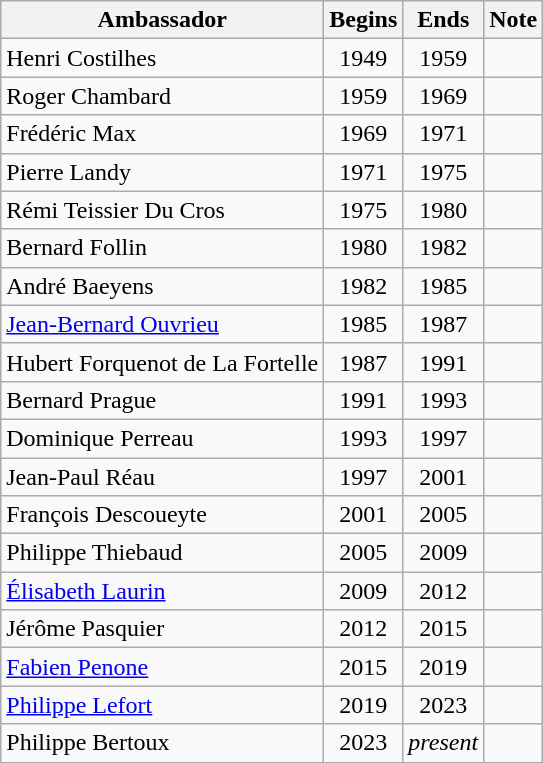<table class="wikitable">
<tr>
<th>Ambassador</th>
<th>Begins</th>
<th>Ends</th>
<th>Note</th>
</tr>
<tr>
<td>Henri Costilhes</td>
<td align="center">1949</td>
<td align="center">1959</td>
<td></td>
</tr>
<tr>
<td>Roger Chambard</td>
<td align="center">1959</td>
<td align="center">1969</td>
<td></td>
</tr>
<tr>
<td>Frédéric Max</td>
<td align="center">1969</td>
<td align="center">1971</td>
<td></td>
</tr>
<tr>
<td>Pierre Landy</td>
<td align="center">1971</td>
<td align="center">1975</td>
<td></td>
</tr>
<tr>
<td>Rémi Teissier Du Cros</td>
<td align="center">1975</td>
<td align="center">1980</td>
<td></td>
</tr>
<tr>
<td>Bernard Follin</td>
<td align="center">1980</td>
<td align="center">1982</td>
<td></td>
</tr>
<tr>
<td>André Baeyens</td>
<td align="center">1982</td>
<td align="center">1985</td>
<td></td>
</tr>
<tr>
<td><a href='#'>Jean-Bernard Ouvrieu</a></td>
<td align="center">1985</td>
<td align="center">1987</td>
<td></td>
</tr>
<tr>
<td>Hubert Forquenot de La Fortelle</td>
<td align="center">1987</td>
<td align="center">1991</td>
<td></td>
</tr>
<tr>
<td>Bernard Prague</td>
<td align="center">1991</td>
<td align="center">1993</td>
<td></td>
</tr>
<tr>
<td>Dominique Perreau</td>
<td align="center">1993</td>
<td align="center">1997</td>
<td></td>
</tr>
<tr>
<td>Jean-Paul Réau</td>
<td align="center">1997</td>
<td align="center">2001</td>
<td></td>
</tr>
<tr>
<td>François Descoueyte</td>
<td align="center">2001</td>
<td align="center">2005</td>
<td></td>
</tr>
<tr>
<td>Philippe Thiebaud</td>
<td align="center">2005</td>
<td align="center">2009</td>
<td></td>
</tr>
<tr>
<td><a href='#'>Élisabeth Laurin</a></td>
<td align="center">2009</td>
<td align="center">2012</td>
<td></td>
</tr>
<tr>
<td>Jérôme Pasquier</td>
<td align="center">2012</td>
<td align="center">2015</td>
<td></td>
</tr>
<tr>
<td><a href='#'>Fabien Penone</a></td>
<td align="center">2015</td>
<td align="center">2019</td>
<td></td>
</tr>
<tr>
<td><a href='#'>Philippe Lefort</a></td>
<td align="center">2019</td>
<td align="center">2023</td>
<td></td>
</tr>
<tr>
<td>Philippe Bertoux</td>
<td align="center">2023</td>
<td align="center"><em>present</em></td>
<td></td>
</tr>
</table>
